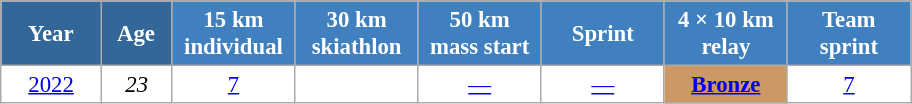<table class="wikitable" style="font-size:95%; text-align:center; border:grey solid 1px; border-collapse:collapse; background:#ffffff;">
<tr>
<th style="background-color:#369; color:white; width:60px;"> Year </th>
<th style="background-color:#369; color:white; width:40px;"> Age </th>
<th style="background-color:#4180be; color:white; width:75px;"> 15 km <br> individual </th>
<th style="background-color:#4180be; color:white; width:75px;"> 30 km <br> skiathlon </th>
<th style="background-color:#4180be; color:white; width:75px;"> 50 km <br> mass start </th>
<th style="background-color:#4180be; color:white; width:75px;"> Sprint </th>
<th style="background-color:#4180be; color:white; width:75px;"> 4 × 10 km <br> relay </th>
<th style="background-color:#4180be; color:white; width:75px;"> Team <br> sprint </th>
</tr>
<tr>
<td><a href='#'>2022</a></td>
<td><em>23</em></td>
<td><a href='#'>7</a></td>
<td><a href='#'></a></td>
<td><a href='#'>—</a></td>
<td><a href='#'>—</a></td>
<td style="background:#c96;"><a href='#'><strong>Bronze</strong></a></td>
<td><a href='#'>7</a></td>
</tr>
</table>
